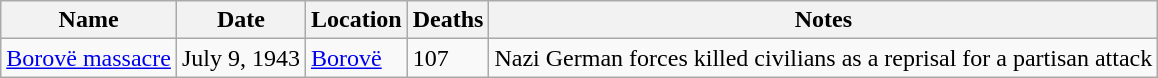<table class="sortable wikitable">
<tr>
<th>Name</th>
<th>Date</th>
<th>Location</th>
<th>Deaths</th>
<th class="unsortable">Notes</th>
</tr>
<tr>
<td><a href='#'>Borovë massacre</a></td>
<td>July 9, 1943</td>
<td><a href='#'>Borovë</a></td>
<td>107</td>
<td>Nazi German forces killed civilians as a reprisal for a partisan attack</td>
</tr>
</table>
